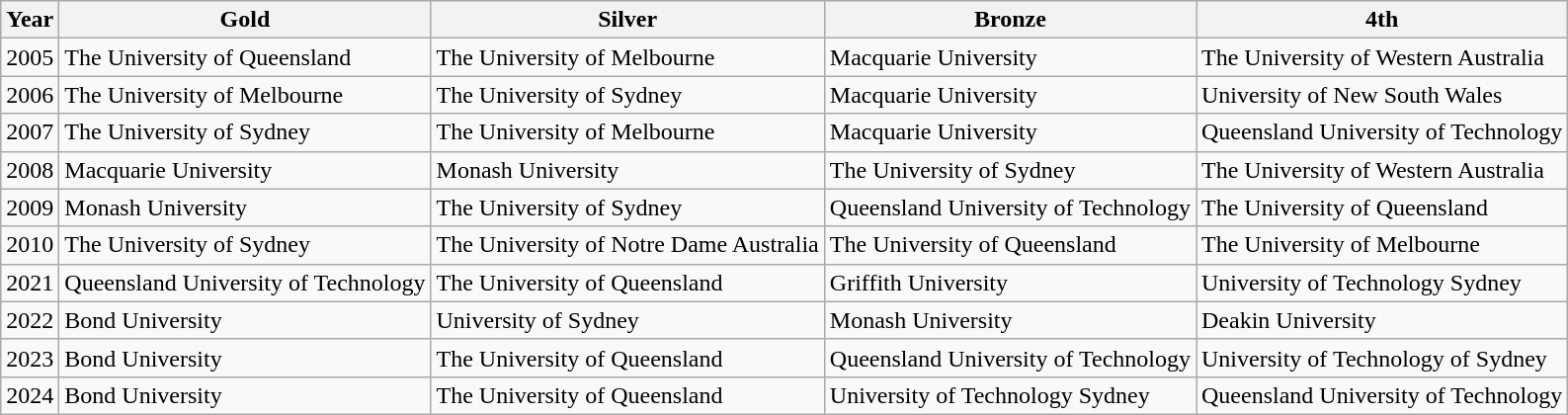<table class="wikitable">
<tr>
<th>Year</th>
<th>Gold</th>
<th>Silver</th>
<th>Bronze</th>
<th>4th</th>
</tr>
<tr>
<td>2005</td>
<td>The University of Queensland</td>
<td>The University of Melbourne</td>
<td>Macquarie University</td>
<td>The University of Western Australia</td>
</tr>
<tr>
<td>2006</td>
<td>The University of Melbourne</td>
<td>The University of Sydney</td>
<td>Macquarie University</td>
<td>University of New South Wales</td>
</tr>
<tr>
<td>2007</td>
<td>The University of Sydney</td>
<td>The University of Melbourne</td>
<td>Macquarie University</td>
<td>Queensland University of Technology</td>
</tr>
<tr>
<td>2008</td>
<td>Macquarie University</td>
<td>Monash University</td>
<td>The University of Sydney</td>
<td>The University of Western Australia</td>
</tr>
<tr>
<td>2009</td>
<td>Monash University</td>
<td>The University of Sydney</td>
<td>Queensland University of Technology</td>
<td>The University of Queensland</td>
</tr>
<tr>
<td>2010</td>
<td>The University of Sydney</td>
<td>The University of Notre Dame Australia</td>
<td>The University of Queensland</td>
<td>The University of Melbourne</td>
</tr>
<tr>
<td>2021</td>
<td>Queensland University of Technology</td>
<td>The University of Queensland</td>
<td>Griffith University</td>
<td>University of Technology Sydney</td>
</tr>
<tr>
<td>2022</td>
<td>Bond University</td>
<td>University of Sydney</td>
<td>Monash University</td>
<td>Deakin University</td>
</tr>
<tr>
<td>2023</td>
<td>Bond University</td>
<td>The University of Queensland</td>
<td>Queensland University of Technology</td>
<td>University of Technology of Sydney</td>
</tr>
<tr>
<td>2024</td>
<td>Bond University</td>
<td>The University of Queensland</td>
<td>University of Technology Sydney</td>
<td>Queensland University of Technology</td>
</tr>
</table>
